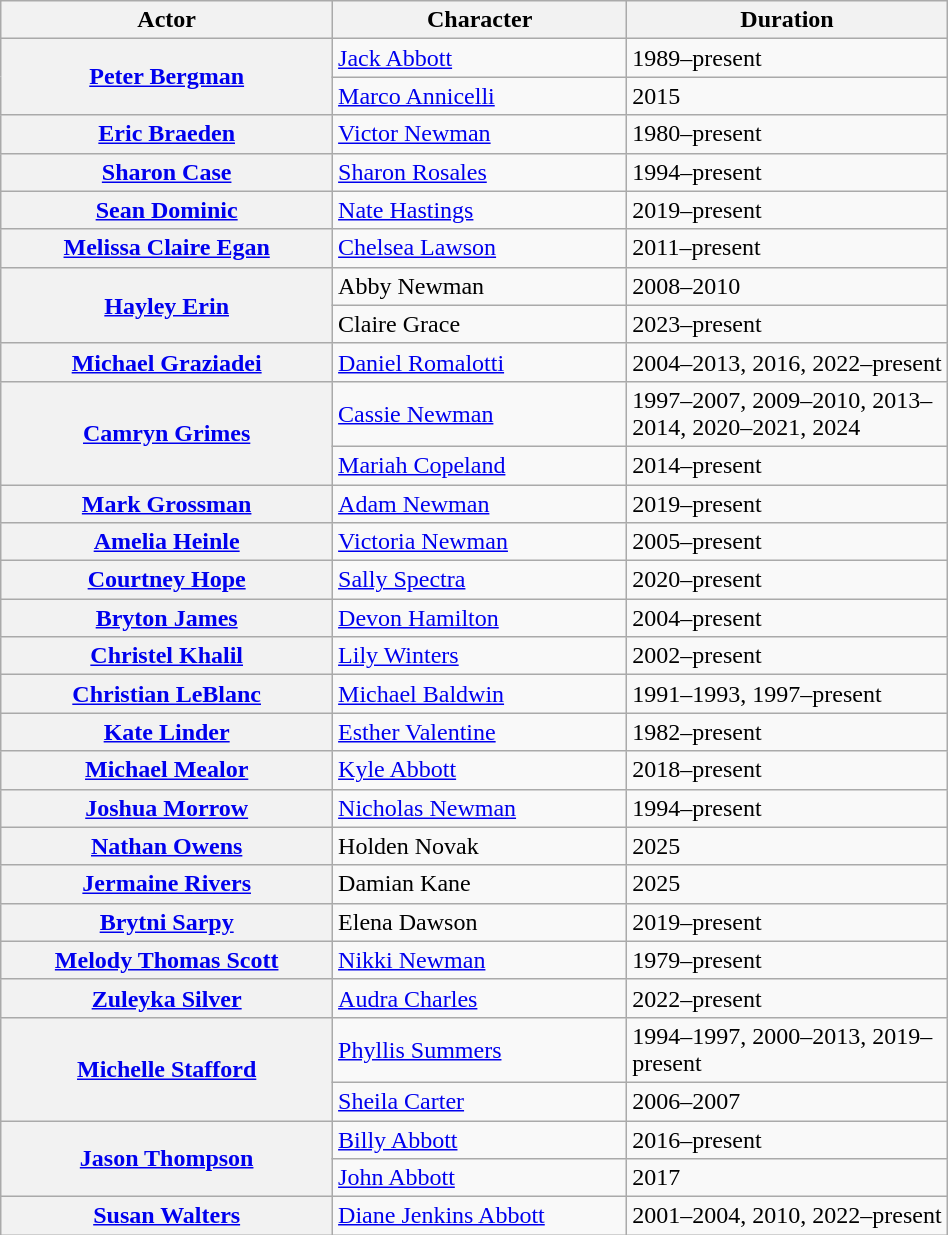<table class="wikitable plainrowheaders sortable" style="width:50%;">
<tr>
<th scope="col" style="width:35em;">Actor</th>
<th scope="col" style="width:30em;">Character</th>
<th scope="col" style="width:35em;">Duration</th>
</tr>
<tr>
<th scope="row" rowspan="2"><a href='#'>Peter Bergman</a></th>
<td><a href='#'>Jack Abbott</a></td>
<td>1989–present</td>
</tr>
<tr>
<td><a href='#'>Marco Annicelli</a></td>
<td>2015</td>
</tr>
<tr>
<th scope="row"><a href='#'>Eric Braeden</a></th>
<td><a href='#'>Victor Newman</a></td>
<td>1980–present</td>
</tr>
<tr>
<th scope="row"><a href='#'>Sharon Case</a></th>
<td><a href='#'>Sharon Rosales</a></td>
<td>1994–present</td>
</tr>
<tr>
<th scope="row"><a href='#'>Sean Dominic</a></th>
<td><a href='#'>Nate Hastings</a></td>
<td>2019–present</td>
</tr>
<tr>
<th scope="row"><a href='#'>Melissa Claire Egan</a></th>
<td><a href='#'>Chelsea Lawson</a></td>
<td>2011–present</td>
</tr>
<tr>
<th scope="row" rowspan="2"><a href='#'>Hayley Erin</a></th>
<td>Abby Newman</td>
<td>2008–2010</td>
</tr>
<tr>
<td>Claire Grace</td>
<td>2023–present</td>
</tr>
<tr>
<th scope="row"><a href='#'>Michael Graziadei</a></th>
<td><a href='#'>Daniel Romalotti</a></td>
<td>2004–2013, 2016, 2022–present</td>
</tr>
<tr>
<th scope="row" rowspan="2"><a href='#'>Camryn Grimes</a></th>
<td><a href='#'>Cassie Newman</a></td>
<td>1997–2007, 2009–2010, 2013–2014, 2020–2021, 2024</td>
</tr>
<tr>
<td><a href='#'>Mariah Copeland</a></td>
<td>2014–present</td>
</tr>
<tr>
<th scope="row"><a href='#'>Mark Grossman</a></th>
<td><a href='#'>Adam Newman</a></td>
<td>2019–present</td>
</tr>
<tr>
<th scope="row"><a href='#'>Amelia Heinle</a></th>
<td><a href='#'>Victoria Newman</a></td>
<td>2005–present</td>
</tr>
<tr>
<th scope="row"><a href='#'>Courtney Hope</a></th>
<td><a href='#'>Sally Spectra</a></td>
<td>2020–present</td>
</tr>
<tr>
<th scope="row"><a href='#'>Bryton James</a></th>
<td><a href='#'>Devon Hamilton</a></td>
<td>2004–present</td>
</tr>
<tr>
<th scope="row"><a href='#'>Christel Khalil</a></th>
<td><a href='#'>Lily Winters</a></td>
<td>2002–present</td>
</tr>
<tr>
<th scope="row"><a href='#'>Christian LeBlanc</a></th>
<td><a href='#'>Michael Baldwin</a></td>
<td>1991–1993, 1997–present</td>
</tr>
<tr>
<th scope="row"><a href='#'>Kate Linder</a></th>
<td><a href='#'>Esther Valentine</a></td>
<td>1982–present</td>
</tr>
<tr>
<th scope="row"><a href='#'>Michael Mealor</a></th>
<td><a href='#'>Kyle Abbott</a></td>
<td>2018–present</td>
</tr>
<tr>
<th scope="row"><a href='#'>Joshua Morrow</a></th>
<td><a href='#'>Nicholas Newman</a></td>
<td>1994–present</td>
</tr>
<tr>
<th scope="row"><a href='#'>Nathan Owens</a></th>
<td>Holden Novak</td>
<td>2025</td>
</tr>
<tr>
<th scope="row"><a href='#'>Jermaine Rivers</a></th>
<td>Damian Kane</td>
<td>2025</td>
</tr>
<tr>
<th scope="row"><a href='#'>Brytni Sarpy</a></th>
<td>Elena Dawson</td>
<td>2019–present</td>
</tr>
<tr>
<th scope="row"><a href='#'>Melody Thomas Scott</a></th>
<td><a href='#'>Nikki Newman</a></td>
<td>1979–present</td>
</tr>
<tr>
<th scope="row"><a href='#'>Zuleyka Silver</a></th>
<td><a href='#'>Audra Charles</a></td>
<td>2022–present</td>
</tr>
<tr>
<th scope="row" rowspan="2"><a href='#'>Michelle Stafford</a></th>
<td><a href='#'>Phyllis Summers</a></td>
<td>1994–1997, 2000–2013, 2019–present</td>
</tr>
<tr>
<td><a href='#'>Sheila Carter</a></td>
<td>2006–2007</td>
</tr>
<tr>
<th scope="row" rowspan="2"><a href='#'>Jason Thompson</a></th>
<td><a href='#'>Billy Abbott</a></td>
<td>2016–present</td>
</tr>
<tr>
<td><a href='#'>John Abbott</a></td>
<td>2017</td>
</tr>
<tr>
<th scope="row"><a href='#'>Susan Walters</a></th>
<td><a href='#'>Diane Jenkins Abbott</a></td>
<td>2001–2004, 2010, 2022–present</td>
</tr>
</table>
